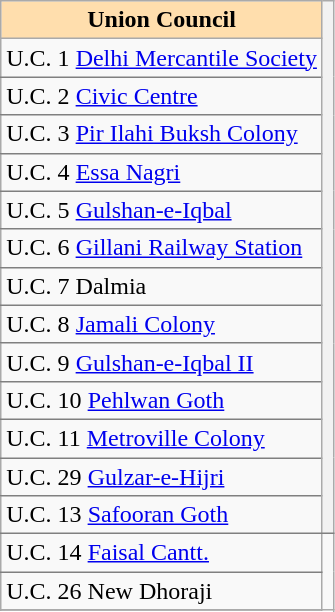<table class="sortable wikitable" align="left">
<tr>
<th style="background:#ffdead;"><strong>Union Council</strong></th>
<th rowspan=14 style="border-bottom:1px solid grey;" valign="top" class="unsortable"><br><br></th>
</tr>
<tr>
<td style="border-bottom:1px solid grey;">U.C. 1 <a href='#'>Delhi Mercantile Society</a></td>
</tr>
<tr>
<td style="border-bottom:1px solid grey;">U.C. 2 <a href='#'>Civic Centre</a></td>
</tr>
<tr>
<td style="border-bottom:1px solid grey;">U.C. 3 <a href='#'>Pir Ilahi Buksh Colony</a></td>
</tr>
<tr>
<td style="border-bottom:1px solid grey;">U.C. 4 <a href='#'>Essa Nagri</a></td>
</tr>
<tr>
<td style="border-bottom:1px solid grey;">U.C. 5 <a href='#'>Gulshan-e-Iqbal</a></td>
</tr>
<tr>
<td style="border-bottom:1px solid grey;">U.C. 6 <a href='#'>Gillani Railway Station</a></td>
</tr>
<tr>
<td style="border-bottom:1px solid grey;">U.C. 7 Dalmia</td>
</tr>
<tr>
<td style="border-bottom:1px solid grey;">U.C. 8 <a href='#'>Jamali Colony</a></td>
</tr>
<tr>
<td style="border-bottom:1px solid grey;">U.C. 9 <a href='#'>Gulshan-e-Iqbal II</a></td>
</tr>
<tr>
<td style="border-bottom:1px solid grey;">U.C. 10 <a href='#'>Pehlwan Goth</a></td>
</tr>
<tr>
<td style="border-bottom:1px solid grey;">U.C. 11 <a href='#'>Metroville Colony</a></td>
</tr>
<tr>
<td style="border-bottom:1px solid grey;">U.C. 29 <a href='#'>Gulzar-e-Hijri</a></td>
</tr>
<tr>
<td style="border-bottom:1px solid grey;">U.C. 13 <a href='#'>Safooran Goth</a></td>
</tr>
<tr>
<td style="border-bottom:1px solid grey;">U.C. 14 <a href='#'>Faisal Cantt.</a></td>
</tr>
<tr>
<td style="border-bottom:1px solid grey;">U.C. 26 New Dhoraji</td>
</tr>
<tr>
</tr>
</table>
